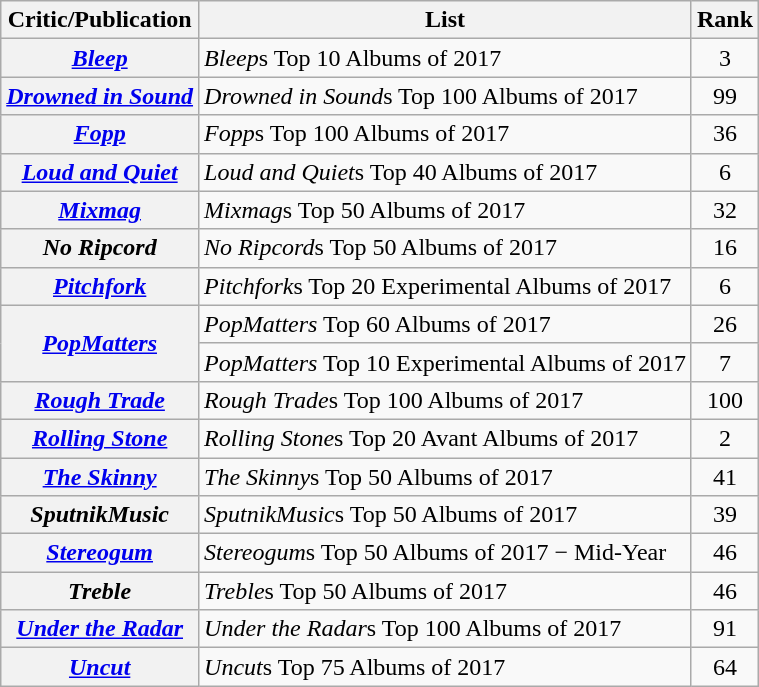<table class="wikitable sortable plainrowheaders">
<tr>
<th scope="col">Critic/Publication</th>
<th scope="col">List</th>
<th scope="col">Rank</th>
</tr>
<tr>
<th scope="row"><em><a href='#'>Bleep</a></em></th>
<td><em>Bleep</em>s Top 10 Albums of 2017</td>
<td style="text-align:center;">3</td>
</tr>
<tr>
<th scope="row"><em><a href='#'>Drowned in Sound</a></em></th>
<td><em>Drowned in Sound</em>s Top 100 Albums of 2017</td>
<td style="text-align:center;">99</td>
</tr>
<tr>
<th scope="row"><em><a href='#'>Fopp</a></em></th>
<td><em>Fopp</em>s Top 100 Albums of 2017</td>
<td style="text-align:center;">36</td>
</tr>
<tr>
<th scope="row"><em><a href='#'>Loud and Quiet</a></em></th>
<td><em>Loud and Quiet</em>s Top 40 Albums of 2017</td>
<td style="text-align:center;">6</td>
</tr>
<tr>
<th scope="row"><em><a href='#'>Mixmag</a></em></th>
<td><em>Mixmag</em>s Top 50 Albums of 2017</td>
<td style="text-align:center;">32</td>
</tr>
<tr>
<th scope="row"><em>No Ripcord</em></th>
<td><em>No Ripcord</em>s Top 50 Albums of 2017</td>
<td style="text-align:center;">16</td>
</tr>
<tr>
<th scope="row"><em><a href='#'>Pitchfork</a></em></th>
<td><em>Pitchfork</em>s Top 20 Experimental Albums of 2017</td>
<td style="text-align:center;">6</td>
</tr>
<tr>
<th rowspan="2" scope="row"><em><a href='#'>PopMatters</a></em></th>
<td><em>PopMatters</em> Top 60 Albums of 2017</td>
<td style="text-align:center;">26</td>
</tr>
<tr>
<td><em>PopMatters</em> Top 10 Experimental Albums of 2017</td>
<td style="text-align:center;">7</td>
</tr>
<tr>
<th scope="row"><em><a href='#'>Rough Trade</a></em></th>
<td><em>Rough Trade</em>s Top 100 Albums of 2017</td>
<td style="text-align:center;">100</td>
</tr>
<tr>
<th scope="row"><em><a href='#'>Rolling Stone</a></em></th>
<td><em>Rolling Stone</em>s Top 20 Avant Albums of 2017</td>
<td style="text-align:center;">2</td>
</tr>
<tr>
<th scope="row"><em><a href='#'>The Skinny</a></em></th>
<td><em>The Skinny</em>s Top 50 Albums of 2017</td>
<td style="text-align:center;">41</td>
</tr>
<tr>
<th scope="row"><em>SputnikMusic</em></th>
<td><em>SputnikMusic</em>s Top 50 Albums of 2017</td>
<td style="text-align:center;">39</td>
</tr>
<tr>
<th scope="row"><em><a href='#'>Stereogum</a></em></th>
<td><em>Stereogum</em>s Top 50 Albums of 2017 − Mid-Year</td>
<td style="text-align:center;">46</td>
</tr>
<tr>
<th scope="row"><em>Treble</em></th>
<td><em>Treble</em>s Top 50 Albums of 2017</td>
<td style="text-align:center;">46</td>
</tr>
<tr>
<th scope="row"><em><a href='#'>Under the Radar</a></em></th>
<td><em>Under the Radar</em>s Top 100 Albums of 2017</td>
<td style="text-align:center;">91</td>
</tr>
<tr>
<th scope="row"><em><a href='#'>Uncut</a></em></th>
<td><em>Uncut</em>s Top 75 Albums of 2017</td>
<td style="text-align:center;">64</td>
</tr>
</table>
